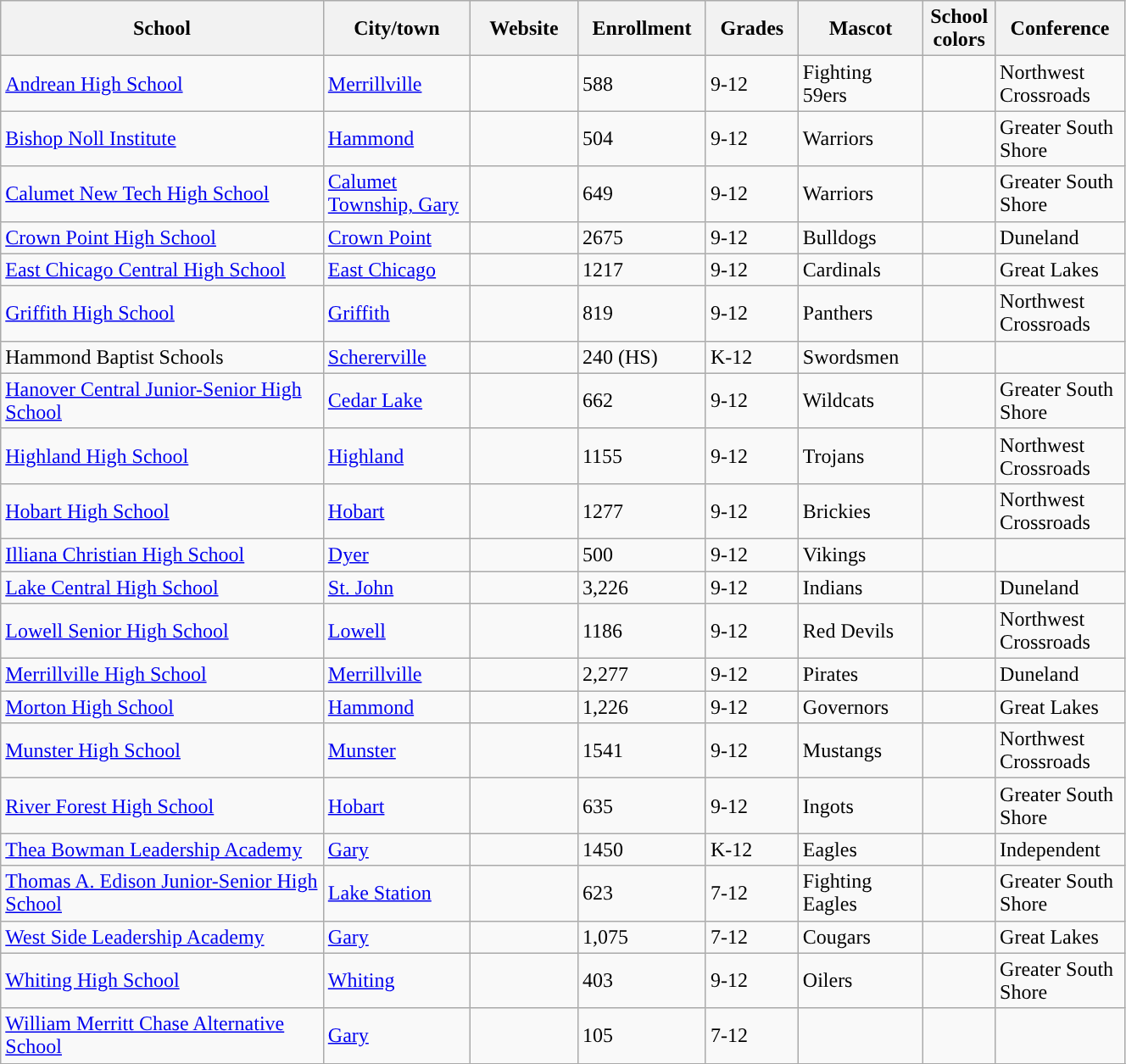<table class="wikitable sortable" width="70%">
<tr>
<th width="20%">School</th>
<th width="08%">City/town</th>
<th width="06%">Website</th>
<th width="04%">Enrollment</th>
<th width="04%">Grades</th>
<th width="04%">Mascot</th>
<th width=01%>School colors</th>
<th width="04%">Conference</th>
</tr>
<tr>
<td><a href='#'>Andrean High School</a></td>
<td><a href='#'>Merrillville</a></td>
<td></td>
<td>588</td>
<td>9-12</td>
<td>Fighting 59ers</td>
<td> </td>
<td>Northwest Crossroads</td>
</tr>
<tr>
<td><a href='#'>Bishop Noll Institute</a></td>
<td><a href='#'>Hammond</a></td>
<td></td>
<td>504</td>
<td>9-12</td>
<td>Warriors</td>
<td> </td>
<td>Greater South Shore</td>
</tr>
<tr>
<td><a href='#'>Calumet New Tech High School</a></td>
<td><a href='#'>Calumet Township, Gary</a></td>
<td></td>
<td>649</td>
<td>9-12</td>
<td>Warriors</td>
<td> </td>
<td>Greater South Shore</td>
</tr>
<tr>
<td><a href='#'>Crown Point High School</a></td>
<td><a href='#'>Crown Point</a></td>
<td></td>
<td>2675</td>
<td>9-12</td>
<td>Bulldogs</td>
<td> </td>
<td>Duneland</td>
</tr>
<tr>
<td><a href='#'>East Chicago Central High School</a></td>
<td><a href='#'>East Chicago</a></td>
<td></td>
<td>1217</td>
<td>9-12</td>
<td>Cardinals</td>
<td>  </td>
<td>Great Lakes</td>
</tr>
<tr>
<td><a href='#'>Griffith High School</a></td>
<td><a href='#'>Griffith</a></td>
<td></td>
<td>819</td>
<td>9-12</td>
<td>Panthers</td>
<td> </td>
<td>Northwest Crossroads</td>
</tr>
<tr>
<td>Hammond Baptist Schools</td>
<td><a href='#'>Schererville</a></td>
<td></td>
<td>240 (HS)</td>
<td>K-12</td>
<td>Swordsmen</td>
<td></td>
<td></td>
</tr>
<tr>
<td><a href='#'>Hanover Central Junior-Senior High School</a></td>
<td><a href='#'>Cedar Lake</a></td>
<td></td>
<td>662</td>
<td>9-12</td>
<td>Wildcats</td>
<td> </td>
<td>Greater South Shore</td>
</tr>
<tr>
<td><a href='#'>Highland High School</a></td>
<td><a href='#'>Highland</a></td>
<td></td>
<td>1155</td>
<td>9-12</td>
<td>Trojans</td>
<td> </td>
<td>Northwest Crossroads</td>
</tr>
<tr>
<td><a href='#'>Hobart High School</a></td>
<td><a href='#'>Hobart</a></td>
<td></td>
<td>1277</td>
<td>9-12</td>
<td>Brickies</td>
<td> </td>
<td>Northwest Crossroads</td>
</tr>
<tr>
<td><a href='#'>Illiana Christian High School</a></td>
<td><a href='#'>Dyer</a></td>
<td></td>
<td>500</td>
<td>9-12</td>
<td>Vikings</td>
<td>  </td>
<td></td>
</tr>
<tr>
<td><a href='#'>Lake Central High School</a></td>
<td><a href='#'>St. John</a></td>
<td></td>
<td>3,226</td>
<td>9-12</td>
<td>Indians</td>
<td> </td>
<td>Duneland</td>
</tr>
<tr>
<td><a href='#'>Lowell Senior High School</a></td>
<td><a href='#'>Lowell</a></td>
<td></td>
<td>1186</td>
<td>9-12</td>
<td>Red Devils</td>
<td>  </td>
<td>Northwest Crossroads</td>
</tr>
<tr>
<td><a href='#'>Merrillville High School</a></td>
<td><a href='#'>Merrillville</a></td>
<td></td>
<td>2,277</td>
<td>9-12</td>
<td>Pirates</td>
<td>  </td>
<td>Duneland</td>
</tr>
<tr>
<td><a href='#'>Morton High School</a></td>
<td><a href='#'>Hammond</a></td>
<td></td>
<td>1,226</td>
<td>9-12</td>
<td>Governors</td>
<td> </td>
<td>Great Lakes</td>
</tr>
<tr>
<td><a href='#'>Munster High School</a></td>
<td><a href='#'>Munster</a></td>
<td></td>
<td>1541</td>
<td>9-12</td>
<td>Mustangs</td>
<td> </td>
<td>Northwest Crossroads</td>
</tr>
<tr>
<td><a href='#'>River Forest High School</a></td>
<td><a href='#'>Hobart</a></td>
<td></td>
<td>635</td>
<td>9-12</td>
<td>Ingots</td>
<td> </td>
<td>Greater South Shore</td>
</tr>
<tr>
<td><a href='#'>Thea Bowman Leadership Academy</a></td>
<td><a href='#'>Gary</a></td>
<td></td>
<td>1450</td>
<td>K-12</td>
<td>Eagles</td>
<td> </td>
<td>Independent</td>
</tr>
<tr>
<td><a href='#'>Thomas A. Edison Junior-Senior High School</a></td>
<td><a href='#'>Lake Station</a></td>
<td></td>
<td>623</td>
<td>7-12</td>
<td>Fighting Eagles</td>
<td> </td>
<td>Greater South Shore</td>
</tr>
<tr>
<td><a href='#'>West Side Leadership Academy</a></td>
<td><a href='#'>Gary</a></td>
<td></td>
<td>1,075</td>
<td>7-12</td>
<td>Cougars</td>
<td> </td>
<td>Great Lakes</td>
</tr>
<tr>
<td><a href='#'>Whiting High School</a></td>
<td><a href='#'>Whiting</a></td>
<td></td>
<td>403</td>
<td>9-12</td>
<td>Oilers</td>
<td> </td>
<td>Greater South Shore</td>
</tr>
<tr>
<td><a href='#'>William Merritt Chase Alternative School</a></td>
<td><a href='#'>Gary</a></td>
<td></td>
<td>105</td>
<td>7-12</td>
<td></td>
<td></td>
<td></td>
</tr>
<tr>
</tr>
</table>
